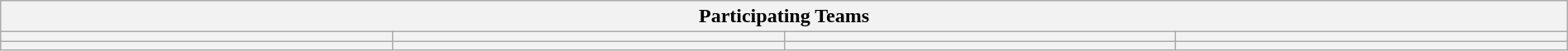<table class="wikitable" style="width:100%;">
<tr>
<th colspan=4><strong>Participating Teams</strong></th>
</tr>
<tr>
<th style="width:25%;"></th>
<th style="width:25%;"></th>
<th style="width:25%;"></th>
<th style="width:25%;"></th>
</tr>
<tr>
<th></th>
<th></th>
<th></th>
<th></th>
</tr>
</table>
